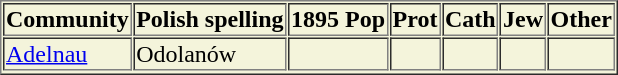<table border=1 cellspacing=1 bgcolor="#F4F4DB">
<tr>
<td><strong>Community</strong></td>
<td><strong>Polish spelling</strong></td>
<td><strong>1895 Pop</strong></td>
<td><strong>Prot</strong></td>
<td><strong>Cath</strong></td>
<td><strong>Jew</strong></td>
<td><strong>Other</strong></td>
</tr>
<tr>
<td><a href='#'>Adelnau</a></td>
<td>Odolanów</td>
<td></td>
<td></td>
<td></td>
<td></td>
<td></td>
</tr>
<tr>
</tr>
</table>
